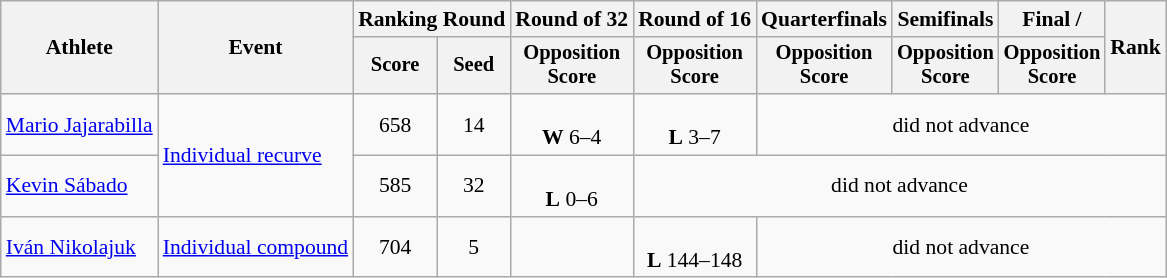<table class="wikitable" style="font-size:90%;text-align:center">
<tr>
<th rowspan="2">Athlete</th>
<th rowspan="2">Event</th>
<th colspan="2">Ranking Round</th>
<th>Round of 32</th>
<th>Round of 16</th>
<th>Quarterfinals</th>
<th>Semifinals</th>
<th>Final / </th>
<th rowspan="2">Rank</th>
</tr>
<tr style="font-size:95%">
<th>Score</th>
<th>Seed</th>
<th>Opposition<br>Score</th>
<th>Opposition<br>Score</th>
<th>Opposition<br>Score</th>
<th>Opposition<br>Score</th>
<th>Opposition<br>Score</th>
</tr>
<tr>
<td style="text-align:left"><a href='#'>Mario Jajarabilla</a></td>
<td style="text-align:left" rowspan=2><a href='#'>Individual recurve</a></td>
<td>658</td>
<td>14</td>
<td><br><strong>W</strong> 6–4</td>
<td><br><strong>L</strong> 3–7</td>
<td colspan=4>did not advance</td>
</tr>
<tr>
<td style="text-align:left"><a href='#'>Kevin Sábado</a></td>
<td>585</td>
<td>32</td>
<td><br><strong>L</strong> 0–6</td>
<td colspan=5>did not advance</td>
</tr>
<tr>
<td style="text-align:left"><a href='#'>Iván Nikolajuk</a></td>
<td style="text-align:left"><a href='#'>Individual compound</a></td>
<td>704</td>
<td>5</td>
<td></td>
<td><br><strong>L</strong> 144–148</td>
<td colspan=4>did not advance</td>
</tr>
</table>
